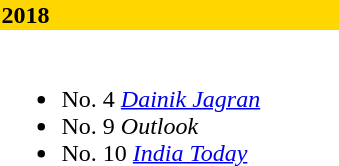<table class="collapsible">
<tr>
<th style="width:14em; background:#FFD700; text-align:left">2018</th>
</tr>
<tr>
<td colspan=2><br><ul><li>No. 4 <em><a href='#'>Dainik Jagran</a></em></li><li>No. 9 <em>Outlook</em></li><li>No. 10 <em><a href='#'>India Today</a></em></li></ul></td>
</tr>
</table>
